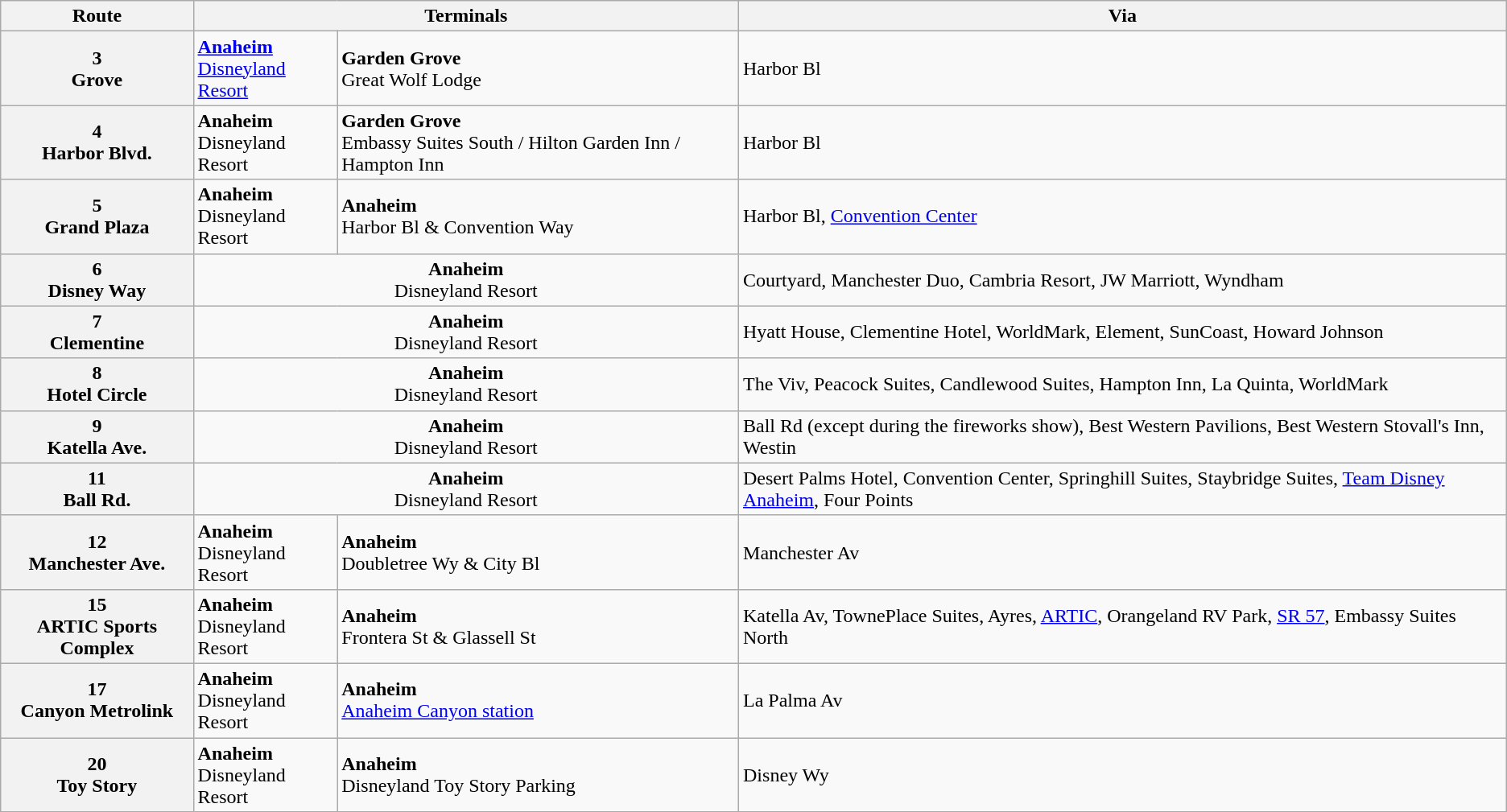<table class="wikitable sticky-header">
<tr>
<th>Route</th>
<th colspan="2"><strong>Terminals</strong></th>
<th>Via</th>
</tr>
<tr>
<th>3<br>Grove</th>
<td><strong><a href='#'>Anaheim</a></strong><br><a href='#'>Disneyland Resort</a></td>
<td><strong>Garden Grove</strong><br>Great Wolf Lodge</td>
<td>Harbor Bl</td>
</tr>
<tr>
<th>4<br>Harbor Blvd.</th>
<td><strong>Anaheim</strong><br>Disneyland Resort</td>
<td><strong>Garden Grove</strong><br>Embassy Suites South / Hilton Garden Inn / Hampton Inn</td>
<td>Harbor Bl</td>
</tr>
<tr>
<th>5<br>Grand Plaza</th>
<td><strong>Anaheim</strong><br>Disneyland Resort</td>
<td><strong>Anaheim</strong><br>Harbor Bl & Convention Way</td>
<td>Harbor Bl, <a href='#'>Convention Center</a></td>
</tr>
<tr>
<th>6<br>Disney Way</th>
<td colspan="2" style="text-align:center"><strong>Anaheim</strong><br>Disneyland Resort</td>
<td>Courtyard, Manchester Duo, Cambria Resort, JW Marriott, Wyndham</td>
</tr>
<tr>
<th>7<br>Clementine</th>
<td colspan="2" style="text-align:center"><strong>Anaheim</strong><br>Disneyland Resort</td>
<td>Hyatt House, Clementine Hotel, WorldMark, Element, SunCoast, Howard Johnson</td>
</tr>
<tr>
<th>8<br>Hotel Circle</th>
<td colspan="2" style="text-align:center"><strong>Anaheim</strong><br>Disneyland Resort</td>
<td>The Viv, Peacock Suites, Candlewood Suites, Hampton Inn, La Quinta, WorldMark</td>
</tr>
<tr>
<th>9<br>Katella Ave.</th>
<td colspan="2" style="text-align:center"><strong>Anaheim</strong><br>Disneyland Resort</td>
<td>Ball Rd (except during the fireworks show), Best Western Pavilions, Best Western Stovall's Inn, Westin</td>
</tr>
<tr>
<th>11<br>Ball Rd.</th>
<td colspan="2" style="text-align:center"><strong>Anaheim</strong><br>Disneyland Resort</td>
<td>Desert Palms Hotel, Convention Center, Springhill Suites, Staybridge Suites, <a href='#'>Team Disney Anaheim</a>, Four Points</td>
</tr>
<tr>
<th>12<br>Manchester Ave.</th>
<td><strong>Anaheim</strong><br>Disneyland Resort</td>
<td><strong>Anaheim</strong><br>Doubletree Wy & City Bl</td>
<td>Manchester Av</td>
</tr>
<tr>
<th>15<br>ARTIC Sports Complex</th>
<td><strong>Anaheim</strong><br>Disneyland Resort</td>
<td><strong>Anaheim</strong><br>Frontera St & Glassell St</td>
<td>Katella Av, TownePlace Suites, Ayres, <a href='#'>ARTIC</a>, Orangeland RV Park, <a href='#'>SR 57</a>, Embassy Suites North</td>
</tr>
<tr>
<th>17<br>Canyon Metrolink</th>
<td><strong>Anaheim</strong><br>Disneyland Resort</td>
<td><strong>Anaheim</strong><br><a href='#'>Anaheim Canyon station</a></td>
<td>La Palma Av</td>
</tr>
<tr>
<th>20<br>Toy Story</th>
<td><strong>Anaheim</strong><br>Disneyland Resort</td>
<td><strong>Anaheim</strong><br>Disneyland Toy Story Parking</td>
<td>Disney Wy</td>
</tr>
</table>
